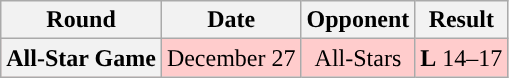<table class="wikitable" style="text-align:center">
<tr>
<th>Round</th>
<th>Date</th>
<th>Opponent</th>
<th>Result</th>
</tr>
<tr style="background:#fcc">
<th>All-Star Game</th>
<td>December 27</td>
<td>All-Stars</td>
<td><strong>L</strong> 14–17</td>
</tr>
</table>
